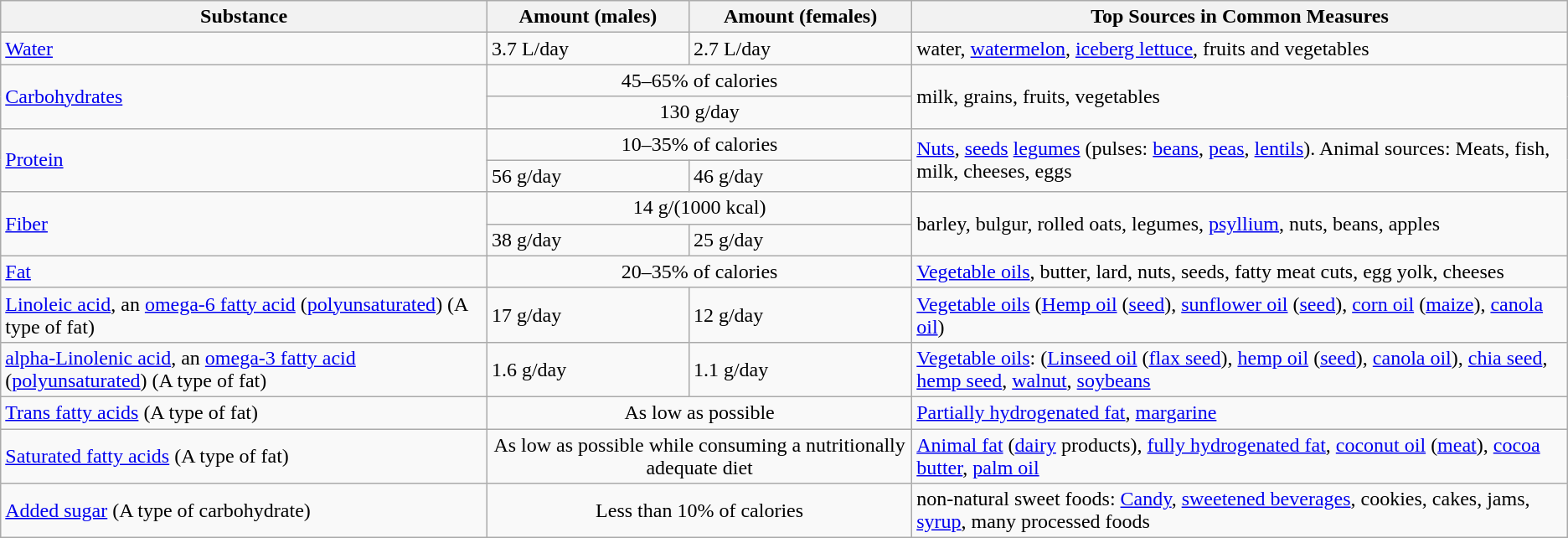<table class="wikitable">
<tr>
<th>Substance</th>
<th>Amount (males)</th>
<th>Amount (females)</th>
<th>Top Sources in Common Measures</th>
</tr>
<tr>
<td><a href='#'>Water</a></td>
<td>3.7 L/day</td>
<td>2.7 L/day</td>
<td>water, <a href='#'>watermelon</a>, <a href='#'>iceberg lettuce</a>, fruits and vegetables</td>
</tr>
<tr>
<td rowspan="2"><a href='#'>Carbohydrates</a></td>
<td colspan="2" style="text-align:center;">45–65% of calories</td>
<td rowspan="2">milk, grains, fruits, vegetables</td>
</tr>
<tr>
<td colspan="2" style="text-align:center;">130 g/day</td>
</tr>
<tr>
<td rowspan="2"><a href='#'>Protein</a></td>
<td colspan="2" style="text-align:center;">10–35% of calories</td>
<td rowspan="2"><a href='#'>Nuts</a>, <a href='#'>seeds</a> <a href='#'>legumes</a> (pulses: <a href='#'>beans</a>, <a href='#'>peas</a>, <a href='#'>lentils</a>). Animal sources: Meats, fish, milk, cheeses, eggs</td>
</tr>
<tr>
<td>56 g/day</td>
<td>46 g/day</td>
</tr>
<tr>
<td rowspan="2"><a href='#'>Fiber</a></td>
<td colspan="2" style="text-align:center;">14 g/(1000 kcal)</td>
<td rowspan="2">barley, bulgur, rolled oats, legumes, <a href='#'>psyllium</a>, nuts, beans, apples</td>
</tr>
<tr>
<td>38 g/day</td>
<td>25 g/day</td>
</tr>
<tr>
<td><a href='#'>Fat</a></td>
<td colspan="2" style="text-align:center;">20–35% of calories</td>
<td><a href='#'>Vegetable oils</a>, butter, lard, nuts, seeds, fatty meat cuts, egg yolk, cheeses</td>
</tr>
<tr>
<td><a href='#'>Linoleic acid</a>, an <a href='#'>omega-6 fatty acid</a> (<a href='#'>polyunsaturated</a>)  (A type of fat)</td>
<td>17 g/day</td>
<td>12 g/day</td>
<td><a href='#'>Vegetable oils</a> (<a href='#'>Hemp oil</a> (<a href='#'>seed</a>), <a href='#'>sunflower oil</a> (<a href='#'>seed</a>), <a href='#'>corn oil</a> (<a href='#'>maize</a>), <a href='#'>canola oil</a>)</td>
</tr>
<tr>
<td><a href='#'>alpha-Linolenic acid</a>, an <a href='#'>omega-3 fatty acid</a> (<a href='#'>polyunsaturated</a>) (A type of fat)</td>
<td>1.6 g/day</td>
<td>1.1 g/day</td>
<td><a href='#'>Vegetable oils</a>: (<a href='#'>Linseed oil</a> (<a href='#'>flax seed</a>), <a href='#'>hemp oil</a> (<a href='#'>seed</a>), <a href='#'>canola oil</a>), <a href='#'>chia seed</a>, <a href='#'>hemp seed</a>, <a href='#'>walnut</a>, <a href='#'>soybeans</a></td>
</tr>
<tr>
<td><a href='#'>Trans fatty acids</a>  (A type of fat)</td>
<td colspan="2" style="text-align:center;">As low as possible</td>
<td><a href='#'>Partially hydrogenated fat</a>, <a href='#'>margarine</a></td>
</tr>
<tr>
<td><a href='#'>Saturated fatty acids</a>  (A type of fat)</td>
<td colspan="2" style="text-align:center;">As low as possible while consuming a nutritionally adequate diet</td>
<td><a href='#'>Animal fat</a> (<a href='#'>dairy</a> products), <a href='#'>fully hydrogenated fat</a>, <a href='#'>coconut oil</a> (<a href='#'>meat</a>), <a href='#'>cocoa butter</a>, <a href='#'>palm oil</a></td>
</tr>
<tr>
<td><a href='#'>Added sugar</a>  (A type of carbohydrate)</td>
<td colspan="2" style="text-align:center;">Less than 10% of calories</td>
<td>non-natural sweet foods: <a href='#'>Candy</a>, <a href='#'>sweetened beverages</a>, cookies, cakes, jams, <a href='#'>syrup</a>, many processed foods</td>
</tr>
</table>
